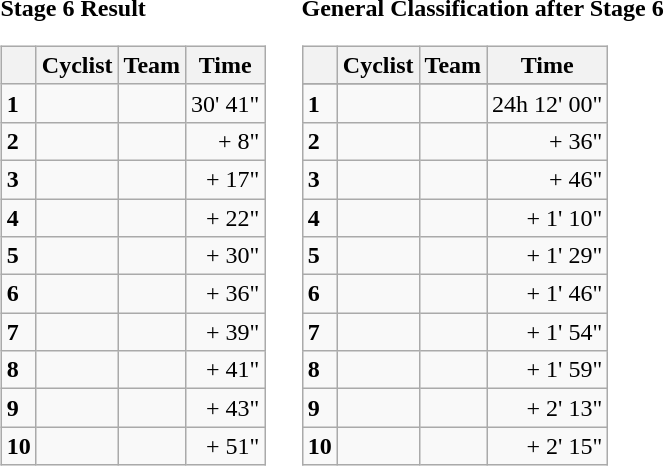<table>
<tr>
<td><strong>Stage 6 Result</strong><br><table class="wikitable">
<tr>
<th></th>
<th>Cyclist</th>
<th>Team</th>
<th>Time</th>
</tr>
<tr>
<td><strong>1</strong></td>
<td></td>
<td></td>
<td align=right>30' 41"</td>
</tr>
<tr>
<td><strong>2</strong></td>
<td></td>
<td></td>
<td align=right>+ 8"</td>
</tr>
<tr>
<td><strong>3</strong></td>
<td></td>
<td></td>
<td align=right>+ 17"</td>
</tr>
<tr>
<td><strong>4</strong></td>
<td></td>
<td></td>
<td align=right>+ 22"</td>
</tr>
<tr>
<td><strong>5</strong></td>
<td></td>
<td></td>
<td align=right>+ 30"</td>
</tr>
<tr>
<td><strong>6</strong></td>
<td></td>
<td></td>
<td align=right>+ 36"</td>
</tr>
<tr>
<td><strong>7</strong></td>
<td></td>
<td></td>
<td align=right>+ 39"</td>
</tr>
<tr>
<td><strong>8</strong></td>
<td></td>
<td></td>
<td align=right>+ 41"</td>
</tr>
<tr>
<td><strong>9</strong></td>
<td></td>
<td></td>
<td align=right>+ 43"</td>
</tr>
<tr>
<td><strong>10</strong></td>
<td></td>
<td></td>
<td align=right>+ 51"</td>
</tr>
</table>
</td>
<td></td>
<td><strong>General Classification after Stage 6</strong><br><table class="wikitable">
<tr>
<th></th>
<th>Cyclist</th>
<th>Team</th>
<th>Time</th>
</tr>
<tr>
</tr>
<tr>
<td><strong>1</strong></td>
<td></td>
<td></td>
<td align=right>24h 12' 00"</td>
</tr>
<tr>
<td><strong>2</strong></td>
<td></td>
<td></td>
<td align=right>+ 36"</td>
</tr>
<tr>
<td><strong>3</strong></td>
<td></td>
<td></td>
<td align=right>+ 46"</td>
</tr>
<tr>
<td><strong>4</strong></td>
<td></td>
<td></td>
<td align=right>+ 1' 10"</td>
</tr>
<tr>
<td><strong>5</strong></td>
<td></td>
<td></td>
<td align=right>+ 1' 29"</td>
</tr>
<tr>
<td><strong>6</strong></td>
<td></td>
<td></td>
<td align=right>+ 1' 46"</td>
</tr>
<tr>
<td><strong>7</strong></td>
<td></td>
<td></td>
<td align=right>+ 1' 54"</td>
</tr>
<tr>
<td><strong>8</strong></td>
<td></td>
<td></td>
<td align=right>+ 1' 59"</td>
</tr>
<tr>
<td><strong>9</strong></td>
<td></td>
<td></td>
<td align=right>+ 2' 13"</td>
</tr>
<tr>
<td><strong>10</strong></td>
<td></td>
<td></td>
<td align=right>+ 2' 15"</td>
</tr>
</table>
</td>
</tr>
</table>
